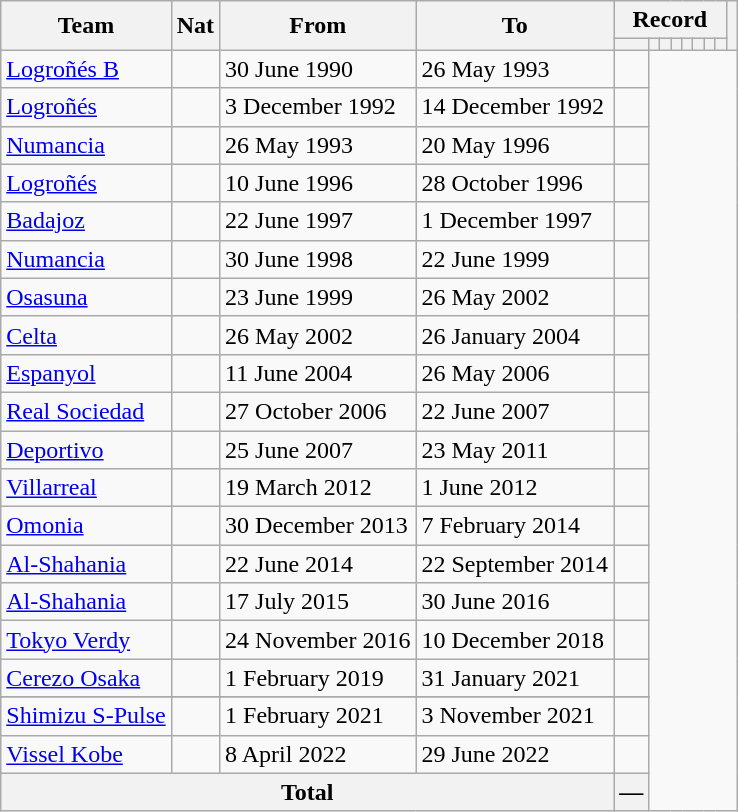<table class="wikitable" style="text-align: center">
<tr>
<th rowspan="2">Team</th>
<th rowspan="2">Nat</th>
<th rowspan="2">From</th>
<th rowspan="2">To</th>
<th colspan="8">Record</th>
<th rowspan=2></th>
</tr>
<tr>
<th></th>
<th></th>
<th></th>
<th></th>
<th></th>
<th></th>
<th></th>
<th></th>
</tr>
<tr>
<td align=left><a href='#'>Logroñés B</a></td>
<td></td>
<td align=left>30 June 1990</td>
<td align=left>26 May 1993<br></td>
<td></td>
</tr>
<tr>
<td align=left><a href='#'>Logroñés</a></td>
<td></td>
<td align=left>3 December 1992</td>
<td align=left>14 December 1992<br></td>
<td></td>
</tr>
<tr>
<td align=left><a href='#'>Numancia</a></td>
<td></td>
<td align=left>26 May 1993</td>
<td align=left>20 May 1996<br></td>
<td></td>
</tr>
<tr>
<td align=left><a href='#'>Logroñés</a></td>
<td></td>
<td align=left>10 June 1996</td>
<td align=left>28 October 1996<br></td>
<td></td>
</tr>
<tr>
<td align=left><a href='#'>Badajoz</a></td>
<td></td>
<td align=left>22 June 1997</td>
<td align=left>1 December 1997<br></td>
<td></td>
</tr>
<tr>
<td align=left><a href='#'>Numancia</a></td>
<td></td>
<td align=left>30 June 1998</td>
<td align=left>22 June 1999<br></td>
<td></td>
</tr>
<tr>
<td align=left><a href='#'>Osasuna</a></td>
<td></td>
<td align=left>23 June 1999</td>
<td align=left>26 May 2002<br></td>
<td></td>
</tr>
<tr>
<td align=left><a href='#'>Celta</a></td>
<td></td>
<td align=left>26 May 2002</td>
<td align=left>26 January 2004<br></td>
<td></td>
</tr>
<tr>
<td align=left><a href='#'>Espanyol</a></td>
<td></td>
<td align=left>11 June 2004</td>
<td align=left>26 May 2006<br></td>
<td></td>
</tr>
<tr>
<td align=left><a href='#'>Real Sociedad</a></td>
<td></td>
<td align=left>27 October 2006</td>
<td align=left>22 June 2007<br></td>
<td></td>
</tr>
<tr>
<td align=left><a href='#'>Deportivo</a></td>
<td></td>
<td align=left>25 June 2007</td>
<td align=left>23 May 2011<br></td>
<td></td>
</tr>
<tr>
<td align=left><a href='#'>Villarreal</a></td>
<td></td>
<td align=left>19 March 2012</td>
<td align=left>1 June 2012<br></td>
<td></td>
</tr>
<tr>
<td align=left><a href='#'>Omonia</a></td>
<td></td>
<td align=left>30 December 2013</td>
<td align=left>7 February 2014<br></td>
<td></td>
</tr>
<tr>
<td align=left><a href='#'>Al-Shahania</a></td>
<td></td>
<td align=left>22 June 2014</td>
<td align=left>22 September 2014<br></td>
<td></td>
</tr>
<tr>
<td align=left><a href='#'>Al-Shahania</a></td>
<td></td>
<td align=left>17 July 2015</td>
<td align=left>30 June 2016<br></td>
<td></td>
</tr>
<tr>
<td align=left><a href='#'>Tokyo Verdy</a></td>
<td></td>
<td align=left>24 November 2016</td>
<td align=left>10 December 2018<br></td>
<td></td>
</tr>
<tr>
<td align=left><a href='#'>Cerezo Osaka</a></td>
<td></td>
<td align=left>1 February 2019</td>
<td align=left>31 January 2021<br></td>
<td></td>
</tr>
<tr>
</tr>
<tr>
<td align=left><a href='#'>Shimizu S-Pulse</a></td>
<td></td>
<td align=left>1 February 2021</td>
<td align=left>3 November 2021<br></td>
<td></td>
</tr>
<tr>
<td align=left><a href='#'>Vissel Kobe</a></td>
<td></td>
<td align=left>8 April 2022</td>
<td align=left>29 June 2022<br></td>
<td></td>
</tr>
<tr>
<th colspan="4">Total<br></th>
<th>—</th>
</tr>
</table>
